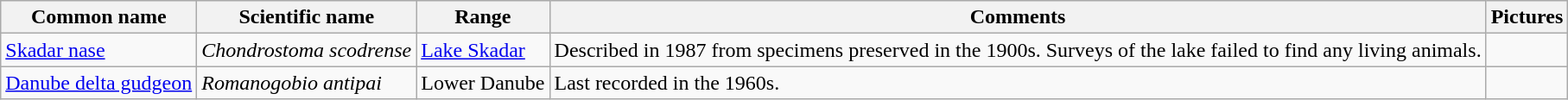<table class="wikitable">
<tr>
<th>Common name</th>
<th>Scientific name</th>
<th>Range</th>
<th class="unsortable">Comments</th>
<th class="unsortable">Pictures</th>
</tr>
<tr>
<td><a href='#'>Skadar nase</a></td>
<td><em>Chondrostoma scodrense</em></td>
<td><a href='#'>Lake Skadar</a></td>
<td>Described in 1987 from specimens preserved in the 1900s. Surveys of the lake failed to find any living animals.</td>
<td></td>
</tr>
<tr>
<td><a href='#'>Danube delta gudgeon</a></td>
<td><em>Romanogobio antipai</em></td>
<td>Lower Danube</td>
<td>Last recorded in the 1960s.</td>
<td></td>
</tr>
</table>
